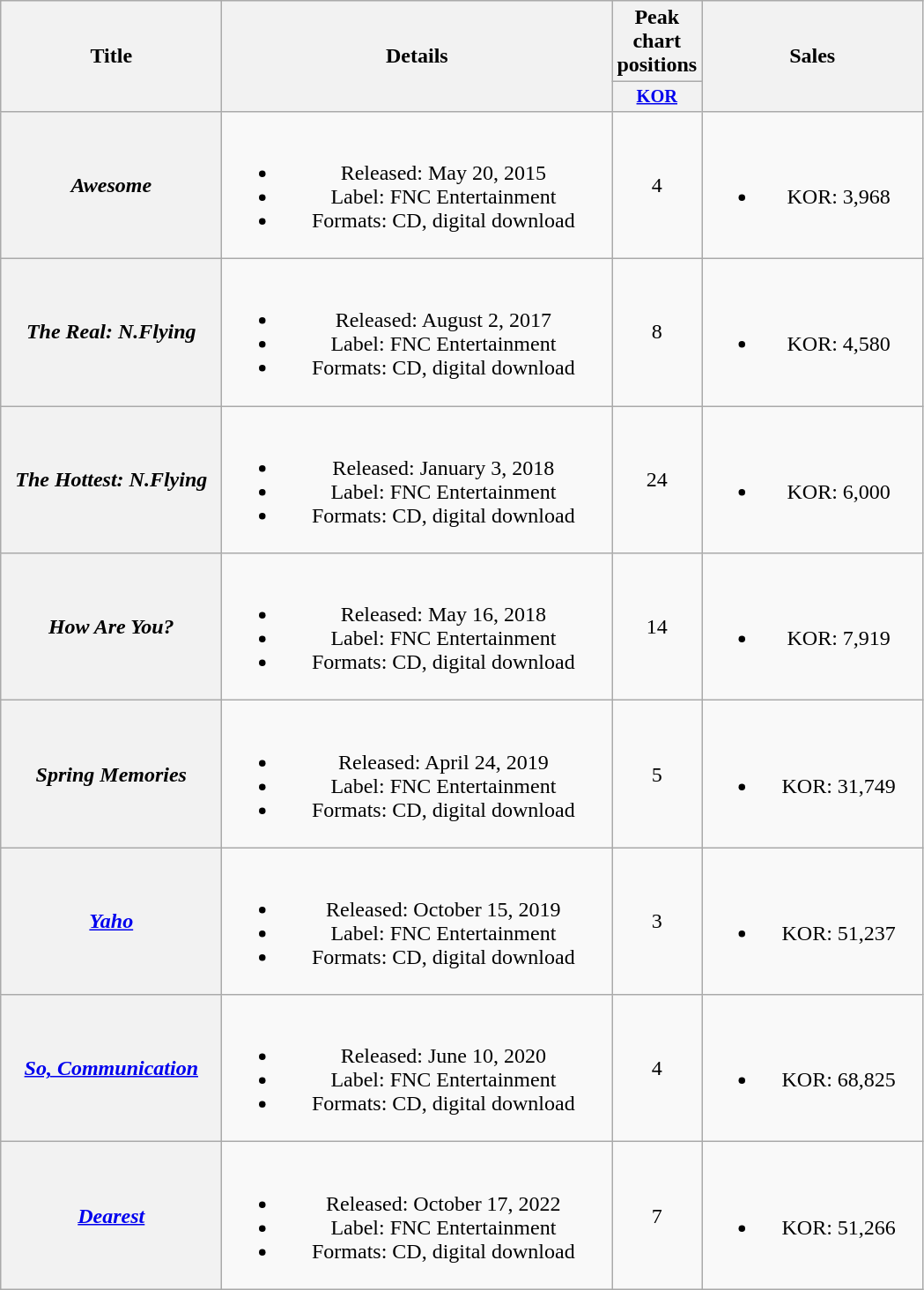<table class="wikitable plainrowheaders" style="text-align:center;">
<tr>
<th rowspan="2" style="width:10em;">Title</th>
<th rowspan="2" style="width:18em;">Details</th>
<th>Peak chart positions</th>
<th rowspan="2" style="width:10em;">Sales</th>
</tr>
<tr>
<th scope="col" style="width:2.5em;font-size:85%;"><a href='#'>KOR</a><br></th>
</tr>
<tr>
<th scope="row"><em>Awesome</em></th>
<td><br><ul><li>Released: May 20, 2015</li><li>Label: FNC Entertainment</li><li>Formats: CD, digital download</li></ul></td>
<td>4</td>
<td><br><ul><li>KOR: 3,968</li></ul></td>
</tr>
<tr>
<th scope="row"><em>The Real: N.Flying</em></th>
<td><br><ul><li>Released: August 2, 2017</li><li>Label: FNC Entertainment</li><li>Formats: CD, digital download</li></ul></td>
<td>8</td>
<td><br><ul><li>KOR: 4,580</li></ul></td>
</tr>
<tr>
<th scope="row"><em>The Hottest: N.Flying</em></th>
<td><br><ul><li>Released: January 3, 2018</li><li>Label: FNC Entertainment</li><li>Formats: CD, digital download</li></ul></td>
<td>24</td>
<td><br><ul><li>KOR: 6,000</li></ul></td>
</tr>
<tr>
<th scope="row"><em>How Are You?</em></th>
<td><br><ul><li>Released: May 16, 2018</li><li>Label: FNC Entertainment</li><li>Formats: CD, digital download</li></ul></td>
<td>14</td>
<td><br><ul><li>KOR: 7,919</li></ul></td>
</tr>
<tr>
<th scope="row"><em>Spring Memories</em></th>
<td><br><ul><li>Released: April 24, 2019</li><li>Label: FNC Entertainment</li><li>Formats: CD, digital download</li></ul></td>
<td>5</td>
<td><br><ul><li>KOR: 31,749</li></ul></td>
</tr>
<tr>
<th scope="row"><em><a href='#'>Yaho</a></em></th>
<td><br><ul><li>Released: October 15, 2019</li><li>Label: FNC Entertainment</li><li>Formats: CD, digital download</li></ul></td>
<td>3</td>
<td><br><ul><li>KOR: 51,237</li></ul></td>
</tr>
<tr>
<th scope="row"><em><a href='#'>So, Communication</a></em></th>
<td><br><ul><li>Released: June 10, 2020</li><li>Label: FNC Entertainment</li><li>Formats: CD, digital download</li></ul></td>
<td>4</td>
<td><br><ul><li>KOR: 68,825</li></ul></td>
</tr>
<tr>
<th scope="row"><em><a href='#'>Dearest</a></em></th>
<td><br><ul><li>Released: October 17, 2022</li><li>Label: FNC Entertainment</li><li>Formats: CD, digital download</li></ul></td>
<td>7</td>
<td><br><ul><li>KOR: 51,266</li></ul></td>
</tr>
</table>
